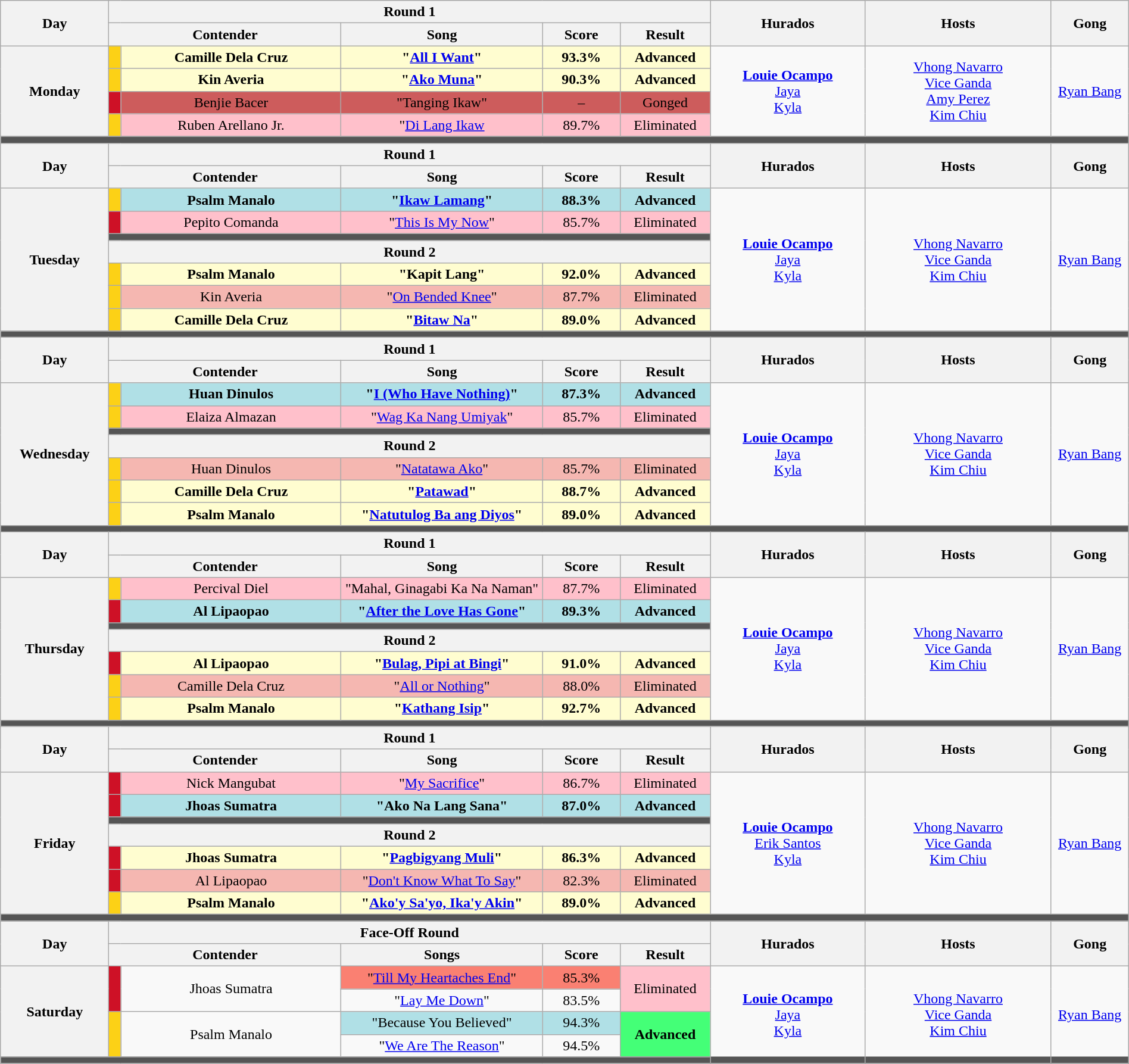<table class="wikitable mw-collapsible mw-collapsed" style="text-align:center; width:100%;">
<tr>
<th rowspan="2" width="07%">Day</th>
<th colspan="5">Round 1</th>
<th rowspan="2" width="10%">Hurados</th>
<th rowspan="2" width="12%">Hosts</th>
<th rowspan="2" width="05%">Gong</th>
</tr>
<tr>
<th width="15%"  colspan=2>Contender</th>
<th width="13%">Song</th>
<th width="05%">Score</th>
<th width="05%">Result</th>
</tr>
<tr>
<th rowspan="4">Monday<br><small></small></th>
<th style="background-color:#FCD116;"></th>
<td style="background:#FFFDD0;"><strong>Camille Dela Cruz</strong></td>
<td style="background:#FFFDD0;"><strong>"<a href='#'>All I Want</a>"</strong></td>
<td style="background:#FFFDD0;"><strong>93.3%</strong></td>
<td style="background:#FFFDD0;"><strong>Advanced</strong></td>
<td rowspan="4"><strong><a href='#'>Louie Ocampo</a></strong><br><a href='#'>Jaya</a><br><a href='#'>Kyla</a></td>
<td rowspan="4"><a href='#'>Vhong Navarro</a><br><a href='#'>Vice Ganda</a><br><a href='#'>Amy Perez</a><br><a href='#'>Kim Chiu</a></td>
<td rowspan="4"><a href='#'>Ryan Bang</a></td>
</tr>
<tr>
<th style="background-color:#FCD116;"></th>
<td style="background:#FFFDD0;"><strong>Kin Averia</strong></td>
<td style="background:#FFFDD0;"><strong>"<a href='#'>Ako Muna</a>"</strong></td>
<td style="background:#FFFDD0;"><strong>90.3%</strong></td>
<td style="background:#FFFDD0;"><strong>Advanced</strong></td>
</tr>
<tr>
<th style="background-color:#CE1126;"></th>
<td style="background:#CD5C5C;">Benjie Bacer</td>
<td style="background:#CD5C5C;">"Tanging Ikaw"</td>
<td style="background:#CD5C5C;">–</td>
<td style="background:#CD5C5C;">Gonged</td>
</tr>
<tr>
<th style="background-color:#FCD116;"></th>
<td style="background:pink;">Ruben Arellano Jr.</td>
<td style="background:pink;">"<a href='#'>Di Lang Ikaw</a></td>
<td style="background:pink;">89.7%</td>
<td style="background:pink;">Eliminated</td>
</tr>
<tr>
<th colspan="12" style="background:#555;"></th>
</tr>
<tr>
<th rowspan="2" width="07%">Day</th>
<th colspan="5">Round 1</th>
<th rowspan="2" width="10%">Hurados</th>
<th rowspan="2" width="12%">Hosts</th>
<th rowspan="2" width="05%">Gong</th>
</tr>
<tr>
<th width="15%"  colspan=2>Contender</th>
<th width="13%">Song</th>
<th width="05%">Score</th>
<th width="05%">Result</th>
</tr>
<tr>
<th rowspan="7">Tuesday<br><small></small></th>
<th style="background-color:#FCD116;"></th>
<td style="background:#B0E0E6;"><strong>Psalm Manalo</strong></td>
<td style="background:#B0E0E6;"><strong>"<a href='#'>Ikaw Lamang</a>"</strong></td>
<td style="background:#B0E0E6;"><strong>88.3%</strong></td>
<td style="background:#B0E0E6;"><strong>Advanced</strong></td>
<td rowspan="7"><strong><a href='#'>Louie Ocampo</a></strong><br><a href='#'>Jaya</a><br><a href='#'>Kyla</a></td>
<td rowspan="7"><a href='#'>Vhong Navarro</a><br><a href='#'>Vice Ganda</a><br><a href='#'>Kim Chiu</a></td>
<td rowspan="7"><a href='#'>Ryan Bang</a></td>
</tr>
<tr>
<th style="background-color:#CE1126;"></th>
<td style="background:pink;">Pepito Comanda</td>
<td style="background:pink;">"<a href='#'>This Is My Now</a>"</td>
<td style="background:pink;">85.7%</td>
<td style="background:pink;">Eliminated</td>
</tr>
<tr>
<th colspan="5" style="background:#555;"></th>
</tr>
<tr>
<th colspan="5">Round 2</th>
</tr>
<tr>
<th style="background-color:#FCD116;"></th>
<td style="background:#FFFDD0;"><strong>Psalm Manalo</strong></td>
<td style="background:#FFFDD0;"><strong>"Kapit Lang"</strong></td>
<td style="background:#FFFDD0;"><strong>92.0%</strong></td>
<td style="background:#FFFDD0;"><strong>Advanced</strong></td>
</tr>
<tr>
<th style="background-color:#FCD116;"></th>
<td style="background:#F5B7B1;">Kin Averia</td>
<td style="background:#F5B7B1;">"<a href='#'>On Bended Knee</a>"</td>
<td style="background:#F5B7B1;">87.7%</td>
<td style="background:#F5B7B1;">Eliminated</td>
</tr>
<tr>
<th style="background-color:#FCD116;"></th>
<td style="background:#FFFDD0;"><strong>Camille Dela Cruz</strong></td>
<td style="background:#FFFDD0;"><strong>"<a href='#'>Bitaw Na</a>"</strong></td>
<td style="background:#FFFDD0;"><strong>89.0%</strong></td>
<td style="background:#FFFDD0;"><strong>Advanced</strong></td>
</tr>
<tr>
<th colspan="12" style="background:#555;"></th>
</tr>
<tr>
<th rowspan="2" width="07%">Day</th>
<th colspan="5">Round 1</th>
<th rowspan="2" width="10%">Hurados</th>
<th rowspan="2" width="12%">Hosts</th>
<th rowspan="2" width="05%">Gong</th>
</tr>
<tr>
<th width="15%"  colspan=2>Contender</th>
<th width="13%">Song</th>
<th width="05%">Score</th>
<th width="05%">Result</th>
</tr>
<tr>
<th rowspan="7">Wednesday<br><small></small></th>
<th style="background-color:#FCD116;"></th>
<td style="background:#B0E0E6;"><strong>Huan Dinulos</strong></td>
<td style="background:#B0E0E6;"><strong>"<a href='#'>I (Who Have Nothing)</a>"</strong></td>
<td style="background:#B0E0E6;"><strong>87.3%</strong></td>
<td style="background:#B0E0E6;"><strong>Advanced</strong></td>
<td rowspan="7"><strong><a href='#'>Louie Ocampo</a></strong><br><a href='#'>Jaya</a><br><a href='#'>Kyla</a></td>
<td rowspan="7"><a href='#'>Vhong Navarro</a><br><a href='#'>Vice Ganda</a><br><a href='#'>Kim Chiu</a></td>
<td rowspan="7"><a href='#'>Ryan Bang</a></td>
</tr>
<tr>
<th style="background-color:#FCD116;"></th>
<td style="background:pink;">Elaiza Almazan</td>
<td style="background:pink;">"<a href='#'>Wag Ka Nang Umiyak</a>"</td>
<td style="background:pink;">85.7%</td>
<td style="background:pink;">Eliminated</td>
</tr>
<tr>
<th colspan="5" style="background:#555;"></th>
</tr>
<tr>
<th colspan="5">Round 2</th>
</tr>
<tr>
<th style="background-color:#FCD116;"></th>
<td style="background:#F5B7B1;">Huan Dinulos</td>
<td style="background:#F5B7B1;">"<a href='#'>Natatawa Ako</a>"</td>
<td style="background:#F5B7B1;">85.7%</td>
<td style="background:#F5B7B1;">Eliminated</td>
</tr>
<tr>
<th style="background-color:#FCD116;"></th>
<td style="background:#FFFDD0;"><strong>Camille Dela Cruz</strong></td>
<td style="background:#FFFDD0;"><strong>"<a href='#'>Patawad</a>"</strong></td>
<td style="background:#FFFDD0;"><strong>88.7%</strong></td>
<td style="background:#FFFDD0;"><strong>Advanced</strong></td>
</tr>
<tr>
<th style="background-color:#FCD116;"></th>
<td style="background:#FFFDD0;"><strong>Psalm Manalo</strong></td>
<td style="background:#FFFDD0;"><strong>"<a href='#'>Natutulog Ba ang Diyos</a>"</strong></td>
<td style="background:#FFFDD0;"><strong>89.0%</strong></td>
<td style="background:#FFFDD0;"><strong>Advanced</strong></td>
</tr>
<tr>
<th colspan="10" style="background:#555;"></th>
</tr>
<tr>
<th rowspan="2" width="07%">Day</th>
<th colspan="5">Round 1</th>
<th rowspan="2" width="10%">Hurados</th>
<th rowspan="2" width="12%">Hosts</th>
<th rowspan="2" width="05%">Gong</th>
</tr>
<tr>
<th width="15%"  colspan=2>Contender</th>
<th width="13%">Song</th>
<th width="05%">Score</th>
<th width="05%">Result</th>
</tr>
<tr>
<th rowspan="7">Thursday<br><small></small></th>
<th style="background-color:#FCD116;"></th>
<td style="background:pink;">Percival Diel</td>
<td style="background:pink;">"Mahal, Ginagabi Ka Na Naman"</td>
<td style="background:pink;">87.7%</td>
<td style="background:pink;">Eliminated</td>
<td rowspan="7"><strong><a href='#'>Louie Ocampo</a></strong><br><a href='#'>Jaya</a><br><a href='#'>Kyla</a></td>
<td rowspan="7"><a href='#'>Vhong Navarro</a><br><a href='#'>Vice Ganda</a><br><a href='#'>Kim Chiu</a></td>
<td rowspan="7"><a href='#'>Ryan Bang</a></td>
</tr>
<tr>
<th style="background-color:#CE1126;"></th>
<td style="background:#B0E0E6;"><strong>Al Lipaopao</strong></td>
<td style="background:#B0E0E6;"><strong>"<a href='#'>After the Love Has Gone</a>"</strong></td>
<td style="background:#B0E0E6;"><strong>89.3%</strong></td>
<td style="background:#B0E0E6;"><strong>Advanced</strong></td>
</tr>
<tr>
<th colspan="5" style="background:#555;"></th>
</tr>
<tr>
<th colspan="5">Round 2</th>
</tr>
<tr>
<th style="background-color:#CE1126;"></th>
<td style="background:#FFFDD0;"><strong>Al Lipaopao</strong></td>
<td style="background:#FFFDD0;"><strong>"<a href='#'>Bulag, Pipi at Bingi</a>"</strong></td>
<td style="background:#FFFDD0;"><strong>91.0%</strong></td>
<td style="background:#FFFDD0;"><strong>Advanced</strong></td>
</tr>
<tr>
<th style="background-color:#FCD116;"></th>
<td style="background:#F5B7B1;">Camille Dela Cruz</td>
<td style="background:#F5B7B1;">"<a href='#'>All or Nothing</a>"</td>
<td style="background:#F5B7B1;">88.0%</td>
<td style="background:#F5B7B1;">Eliminated</td>
</tr>
<tr>
<th style="background-color:#FCD116;"></th>
<td style="background:#FFFDD0;"><strong>Psalm Manalo</strong></td>
<td style="background:#FFFDD0;"><strong>"<a href='#'>Kathang Isip</a>"</strong></td>
<td style="background:#FFFDD0;"><strong>92.7%</strong></td>
<td style="background:#FFFDD0;"><strong>Advanced</strong></td>
</tr>
<tr>
<th colspan="10" style="background:#555;"></th>
</tr>
<tr>
<th rowspan="2" width="07%">Day</th>
<th colspan="5">Round 1</th>
<th rowspan="2" width="10%">Hurados</th>
<th rowspan="2" width="12%">Hosts</th>
<th rowspan="2" width="05%">Gong</th>
</tr>
<tr>
<th width="15%"  colspan=2>Contender</th>
<th width="13%">Song</th>
<th width="05%">Score</th>
<th width="05%">Result</th>
</tr>
<tr>
<th rowspan="7">Friday<br><small></small></th>
<th style="background-color:#CE1126;"></th>
<td style="background:pink;">Nick Mangubat</td>
<td style="background:pink;">"<a href='#'>My Sacrifice</a>"</td>
<td style="background:pink;">86.7%</td>
<td style="background:pink;">Eliminated</td>
<td rowspan="7"><strong><a href='#'>Louie Ocampo</a></strong><br><a href='#'>Erik Santos</a><br><a href='#'>Kyla</a></td>
<td rowspan="7"><a href='#'>Vhong Navarro</a><br><a href='#'>Vice Ganda</a><br><a href='#'>Kim Chiu</a></td>
<td rowspan="7"><a href='#'>Ryan Bang</a></td>
</tr>
<tr>
<th style="background-color:#CE1126;"></th>
<td style="background:#B0E0E6;"><strong>Jhoas Sumatra</strong></td>
<td style="background:#B0E0E6;"><strong>"Ako Na Lang Sana"</strong></td>
<td style="background:#B0E0E6;"><strong>87.0%</strong></td>
<td style="background:#B0E0E6;"><strong>Advanced</strong></td>
</tr>
<tr>
<th colspan="5" style="background:#555;"></th>
</tr>
<tr>
<th colspan="5">Round 2</th>
</tr>
<tr>
<th style="background-color:#CE1126;"></th>
<td style="background:#FFFDD0;"><strong>Jhoas Sumatra</strong></td>
<td style="background:#FFFDD0;"><strong>"<a href='#'>Pagbigyang Muli</a>"</strong></td>
<td style="background:#FFFDD0;"><strong>86.3%</strong></td>
<td style="background:#FFFDD0;"><strong>Advanced</strong></td>
</tr>
<tr>
<th style="background-color:#CE1126;"></th>
<td style="background:#F5B7B1;">Al Lipaopao</td>
<td style="background:#F5B7B1;">"<a href='#'>Don't Know What To Say</a>"</td>
<td style="background:#F5B7B1;">82.3%</td>
<td style="background:#F5B7B1;">Eliminated</td>
</tr>
<tr>
<th style="background-color:#FCD116;"></th>
<td style="background:#FFFDD0;"><strong>Psalm Manalo</strong></td>
<td style="background:#FFFDD0;"><strong>"<a href='#'>Ako'y Sa'yo, Ika'y Akin</a>"</strong></td>
<td style="background:#FFFDD0;"><strong>89.0%</strong></td>
<td style="background:#FFFDD0;"><strong>Advanced</strong></td>
</tr>
<tr>
<th colspan="10" style="background:#555;"></th>
</tr>
<tr>
<th rowspan="2" width="07%">Day</th>
<th colspan="5">Face-Off Round</th>
<th rowspan="2" width="10%">Hurados</th>
<th rowspan="2" width="12%">Hosts</th>
<th rowspan="2" width="05%">Gong</th>
</tr>
<tr>
<th width="15%"  colspan=2>Contender</th>
<th width="13%">Songs</th>
<th width="05%">Score</th>
<th width="05%">Result</th>
</tr>
<tr>
<th rowspan="4">Saturday<br><small></small></th>
<th rowspan="2" style="background:#CE1126;"></th>
<td rowspan="2" style="background:#_;">Jhoas Sumatra</td>
<td style="background:salmon;">"<a href='#'>Till My Heartaches End</a>"</td>
<td style="background:salmon;">85.3%</td>
<td rowspan="2" style="background:pink;">Eliminated</td>
<td rowspan="7"><strong><a href='#'>Louie Ocampo</a></strong><br><a href='#'>Jaya</a><br><a href='#'>Kyla</a></td>
<td rowspan="7"><a href='#'>Vhong Navarro</a><br><a href='#'>Vice Ganda</a><br><a href='#'>Kim Chiu</a></td>
<td rowspan="7"><a href='#'>Ryan Bang</a></td>
</tr>
<tr>
<td>"<a href='#'>Lay Me Down</a>"</td>
<td>83.5%</td>
</tr>
<tr>
<th rowspan="2" style="background:#FCD116;"></th>
<td rowspan="2" style="background:#_;">Psalm Manalo</td>
<td style="background:#B0E0E6;">"Because You Believed"</td>
<td style="background:#B0E0E6;">94.3%</td>
<td rowspan="2" style="background:#44ff77;"><strong>Advanced</strong></td>
</tr>
<tr>
<td>"<a href='#'>We Are The Reason</a>"</td>
<td>94.5%</td>
</tr>
<tr>
<th colspan="10" style="background:#555;"></th>
</tr>
</table>
